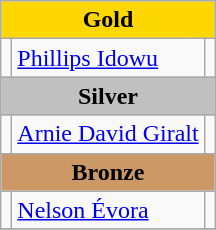<table class="wikitable">
<tr bgcolor=gold>
<td colspan=3 align=center><strong>Gold</strong></td>
</tr>
<tr>
<td></td>
<td><a href='#'>Phillips Idowu</a></td>
<td></td>
</tr>
<tr bgcolor=silver>
<td colspan=3 align=center><strong>Silver</strong></td>
</tr>
<tr>
<td></td>
<td><a href='#'>Arnie David Giralt</a></td>
<td></td>
</tr>
<tr bgcolor=cc9966>
<td colspan=3 align=center><strong>Bronze</strong></td>
</tr>
<tr>
<td></td>
<td><a href='#'>Nelson Évora</a></td>
<td></td>
</tr>
<tr>
</tr>
</table>
